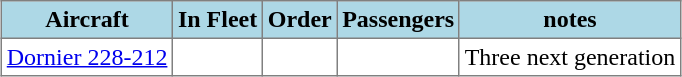<table class="toccolours" border="1" cellpadding="3" style="border-collapse:collapse; margin:1em auto;">
<tr style="background:lightblue;">
<th>Aircraft</th>
<th>In Fleet</th>
<th>Order</th>
<th>Passengers</th>
<th>notes</th>
</tr>
<tr>
<td><a href='#'>Dornier 228-212</a></td>
<td></td>
<td></td>
<td></td>
<td>Three next generation</td>
</tr>
</table>
